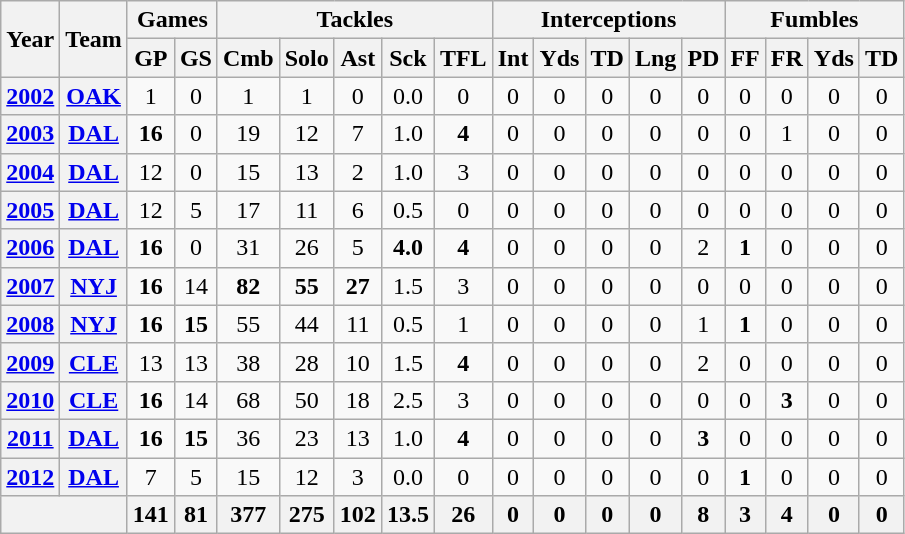<table class="wikitable" style="text-align:center">
<tr>
<th rowspan="2">Year</th>
<th rowspan="2">Team</th>
<th colspan="2">Games</th>
<th colspan="5">Tackles</th>
<th colspan="5">Interceptions</th>
<th colspan="4">Fumbles</th>
</tr>
<tr>
<th>GP</th>
<th>GS</th>
<th>Cmb</th>
<th>Solo</th>
<th>Ast</th>
<th>Sck</th>
<th>TFL</th>
<th>Int</th>
<th>Yds</th>
<th>TD</th>
<th>Lng</th>
<th>PD</th>
<th>FF</th>
<th>FR</th>
<th>Yds</th>
<th>TD</th>
</tr>
<tr>
<th><a href='#'>2002</a></th>
<th><a href='#'>OAK</a></th>
<td>1</td>
<td>0</td>
<td>1</td>
<td>1</td>
<td>0</td>
<td>0.0</td>
<td>0</td>
<td>0</td>
<td>0</td>
<td>0</td>
<td>0</td>
<td>0</td>
<td>0</td>
<td>0</td>
<td>0</td>
<td>0</td>
</tr>
<tr>
<th><a href='#'>2003</a></th>
<th><a href='#'>DAL</a></th>
<td><strong>16</strong></td>
<td>0</td>
<td>19</td>
<td>12</td>
<td>7</td>
<td>1.0</td>
<td><strong>4</strong></td>
<td>0</td>
<td>0</td>
<td>0</td>
<td>0</td>
<td>0</td>
<td>0</td>
<td>1</td>
<td>0</td>
<td>0</td>
</tr>
<tr>
<th><a href='#'>2004</a></th>
<th><a href='#'>DAL</a></th>
<td>12</td>
<td>0</td>
<td>15</td>
<td>13</td>
<td>2</td>
<td>1.0</td>
<td>3</td>
<td>0</td>
<td>0</td>
<td>0</td>
<td>0</td>
<td>0</td>
<td>0</td>
<td>0</td>
<td>0</td>
<td>0</td>
</tr>
<tr>
<th><a href='#'>2005</a></th>
<th><a href='#'>DAL</a></th>
<td>12</td>
<td>5</td>
<td>17</td>
<td>11</td>
<td>6</td>
<td>0.5</td>
<td>0</td>
<td>0</td>
<td>0</td>
<td>0</td>
<td>0</td>
<td>0</td>
<td>0</td>
<td>0</td>
<td>0</td>
<td>0</td>
</tr>
<tr>
<th><a href='#'>2006</a></th>
<th><a href='#'>DAL</a></th>
<td><strong>16</strong></td>
<td>0</td>
<td>31</td>
<td>26</td>
<td>5</td>
<td><strong>4.0</strong></td>
<td><strong>4</strong></td>
<td>0</td>
<td>0</td>
<td>0</td>
<td>0</td>
<td>2</td>
<td><strong>1</strong></td>
<td>0</td>
<td>0</td>
<td>0</td>
</tr>
<tr>
<th><a href='#'>2007</a></th>
<th><a href='#'>NYJ</a></th>
<td><strong>16</strong></td>
<td>14</td>
<td><strong>82</strong></td>
<td><strong>55</strong></td>
<td><strong>27</strong></td>
<td>1.5</td>
<td>3</td>
<td>0</td>
<td>0</td>
<td>0</td>
<td>0</td>
<td>0</td>
<td>0</td>
<td>0</td>
<td>0</td>
<td>0</td>
</tr>
<tr>
<th><a href='#'>2008</a></th>
<th><a href='#'>NYJ</a></th>
<td><strong>16</strong></td>
<td><strong>15</strong></td>
<td>55</td>
<td>44</td>
<td>11</td>
<td>0.5</td>
<td>1</td>
<td>0</td>
<td>0</td>
<td>0</td>
<td>0</td>
<td>1</td>
<td><strong>1</strong></td>
<td>0</td>
<td>0</td>
<td>0</td>
</tr>
<tr>
<th><a href='#'>2009</a></th>
<th><a href='#'>CLE</a></th>
<td>13</td>
<td>13</td>
<td>38</td>
<td>28</td>
<td>10</td>
<td>1.5</td>
<td><strong>4</strong></td>
<td>0</td>
<td>0</td>
<td>0</td>
<td>0</td>
<td>2</td>
<td>0</td>
<td>0</td>
<td>0</td>
<td>0</td>
</tr>
<tr>
<th><a href='#'>2010</a></th>
<th><a href='#'>CLE</a></th>
<td><strong>16</strong></td>
<td>14</td>
<td>68</td>
<td>50</td>
<td>18</td>
<td>2.5</td>
<td>3</td>
<td>0</td>
<td>0</td>
<td>0</td>
<td>0</td>
<td>0</td>
<td>0</td>
<td><strong>3</strong></td>
<td>0</td>
<td>0</td>
</tr>
<tr>
<th><a href='#'>2011</a></th>
<th><a href='#'>DAL</a></th>
<td><strong>16</strong></td>
<td><strong>15</strong></td>
<td>36</td>
<td>23</td>
<td>13</td>
<td>1.0</td>
<td><strong>4</strong></td>
<td>0</td>
<td>0</td>
<td>0</td>
<td>0</td>
<td><strong>3</strong></td>
<td>0</td>
<td>0</td>
<td>0</td>
<td>0</td>
</tr>
<tr>
<th><a href='#'>2012</a></th>
<th><a href='#'>DAL</a></th>
<td>7</td>
<td>5</td>
<td>15</td>
<td>12</td>
<td>3</td>
<td>0.0</td>
<td>0</td>
<td>0</td>
<td>0</td>
<td>0</td>
<td>0</td>
<td>0</td>
<td><strong>1</strong></td>
<td>0</td>
<td>0</td>
<td>0</td>
</tr>
<tr>
<th colspan="2"></th>
<th>141</th>
<th>81</th>
<th>377</th>
<th>275</th>
<th>102</th>
<th>13.5</th>
<th>26</th>
<th>0</th>
<th>0</th>
<th>0</th>
<th>0</th>
<th>8</th>
<th>3</th>
<th>4</th>
<th>0</th>
<th>0</th>
</tr>
</table>
